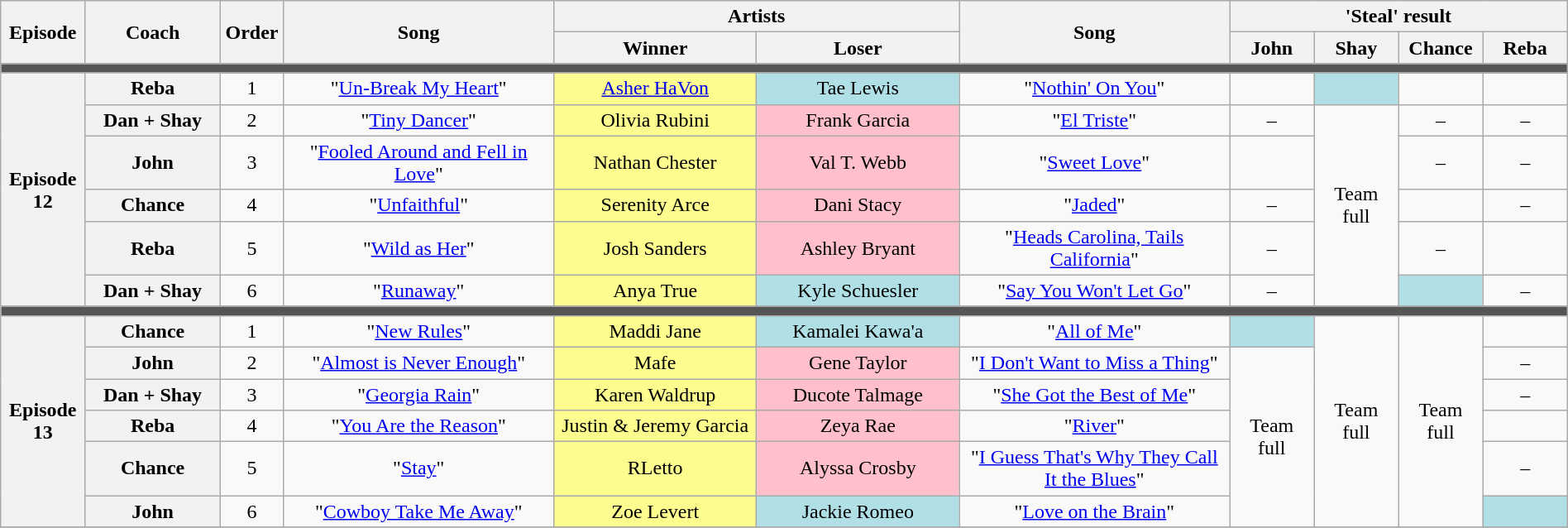<table class="wikitable" style="text-align: center; width:100%">
<tr>
<th rowspan="2" style="width:05%">Episode</th>
<th rowspan="2" style="width:08%">Coach</th>
<th rowspan="2" style="width:01%">Order</th>
<th rowspan="2" style="width:16%">Song</th>
<th colspan="2" style="width:24%">Artists</th>
<th rowspan="2" style="width:16%">Song</th>
<th colspan="4" style="width:16%">'Steal' result</th>
</tr>
<tr>
<th style="width:12%">Winner</th>
<th style="width:12%">Loser</th>
<th style="width:05%">John</th>
<th style="width:05%"> Shay</th>
<th style="width:05%">Chance</th>
<th style="width:05%">Reba</th>
</tr>
<tr>
<td colspan="11" style="background:#555"></td>
</tr>
<tr>
<th rowspan="6">Episode 12<br></th>
<th>Reba</th>
<td>1</td>
<td>"<a href='#'>Un-Break My Heart</a>"</td>
<td style="background:#fdfc8f"><a href='#'>Asher HaVon</a></td>
<td style="background:#b0e0e6">Tae Lewis</td>
<td>"<a href='#'>Nothin' On You</a>"</td>
<td><em></em></td>
<td style="background:#b0e0e6"><em></em></td>
<td><em></em></td>
<td></td>
</tr>
<tr>
<th>Dan + Shay</th>
<td>2</td>
<td>"<a href='#'>Tiny Dancer</a>"</td>
<td style="background:#fdfc8f">Olivia Rubini</td>
<td style="background:pink">Frank Garcia</td>
<td>"<a href='#'>El Triste</a>"</td>
<td>–</td>
<td rowspan="5">Team full</td>
<td>–</td>
<td>–</td>
</tr>
<tr>
<th>John</th>
<td>3</td>
<td>"<a href='#'>Fooled Around and Fell in Love</a>"</td>
<td style="background:#fdfc8f">Nathan Chester</td>
<td style="background:pink">Val T. Webb</td>
<td>"<a href='#'>Sweet Love</a>"</td>
<td></td>
<td>–</td>
<td>–</td>
</tr>
<tr>
<th>Chance</th>
<td>4</td>
<td>"<a href='#'>Unfaithful</a>"</td>
<td style="background:#fdfc8f">Serenity Arce</td>
<td style="background:pink">Dani Stacy</td>
<td>"<a href='#'>Jaded</a>"</td>
<td>–</td>
<td></td>
<td>–</td>
</tr>
<tr>
<th>Reba</th>
<td>5</td>
<td>"<a href='#'>Wild as Her</a>"</td>
<td style="background:#fdfc8f">Josh Sanders</td>
<td style="background:pink">Ashley Bryant</td>
<td>"<a href='#'>Heads Carolina, Tails California</a>"</td>
<td>–</td>
<td>–</td>
<td></td>
</tr>
<tr>
<th>Dan + Shay</th>
<td>6</td>
<td>"<a href='#'>Runaway</a>"</td>
<td style="background:#fdfc8f">Anya True</td>
<td style="background:#b0e0e6">Kyle Schuesler</td>
<td>"<a href='#'>Say You Won't Let Go</a>"</td>
<td>–</td>
<td style="background:#b0e0e6"><em></em></td>
<td>–</td>
</tr>
<tr>
<td colspan="11" style="background:#555"></td>
</tr>
<tr>
<th rowspan="6">Episode 13<br></th>
<th>Chance</th>
<td>1</td>
<td>"<a href='#'>New Rules</a>"</td>
<td style="background:#fdfc8f">Maddi Jane</td>
<td style="background:#b0e0e6">Kamalei Kawa'a</td>
<td>"<a href='#'>All of Me</a>"</td>
<td style="background:#b0e0e6"><em></em></td>
<td rowspan="6">Team full</td>
<td rowspan="6">Team full</td>
<td><em></em></td>
</tr>
<tr>
<th>John</th>
<td>2</td>
<td>"<a href='#'>Almost is Never Enough</a>"</td>
<td style="background:#fdfc8f">Mafe</td>
<td style="background:pink">Gene Taylor</td>
<td>"<a href='#'>I Don't Want to Miss a Thing</a>"</td>
<td rowspan="5">Team full</td>
<td>–</td>
</tr>
<tr>
<th>Dan + Shay</th>
<td>3</td>
<td>"<a href='#'>Georgia Rain</a>"</td>
<td style="background:#fdfc8f">Karen Waldrup</td>
<td style="background:pink">Ducote Talmage</td>
<td>"<a href='#'>She Got the Best of Me</a>"</td>
<td>–</td>
</tr>
<tr>
<th>Reba</th>
<td>4</td>
<td>"<a href='#'>You Are the Reason</a>"</td>
<td style="background:#fdfc8f">Justin & Jeremy Garcia</td>
<td style="background:pink">Zeya Rae</td>
<td>"<a href='#'>River</a>"</td>
<td></td>
</tr>
<tr>
<th>Chance</th>
<td>5</td>
<td>"<a href='#'>Stay</a>"</td>
<td style="background:#fdfc8f">RLetto</td>
<td style="background:pink">Alyssa Crosby</td>
<td>"<a href='#'>I Guess That's Why They Call It the Blues</a>"</td>
<td>–</td>
</tr>
<tr>
<th>John</th>
<td>6</td>
<td>"<a href='#'>Cowboy Take Me Away</a>"</td>
<td style="background:#fdfc8f">Zoe Levert</td>
<td style="background:#b0e0e6">Jackie Romeo</td>
<td>"<a href='#'>Love on the Brain</a>"</td>
<td style="background:#b0e0e6"><em></em></td>
</tr>
<tr>
</tr>
</table>
